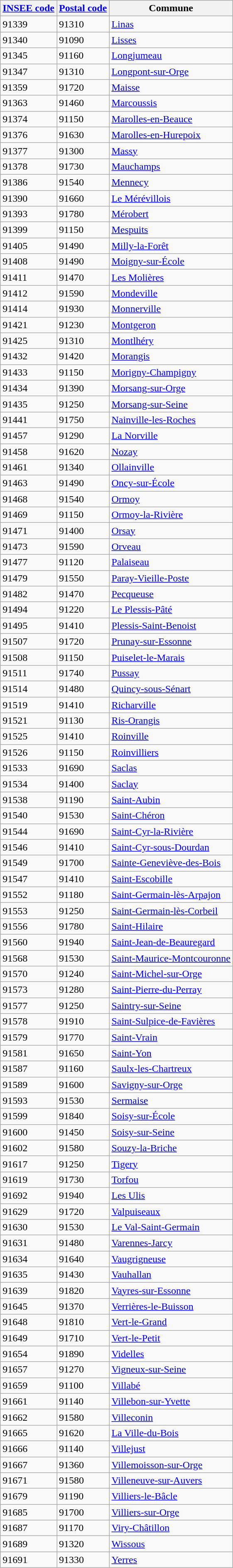<table class="wikitable sortable">
<tr>
<th><a href='#'>INSEE code</a></th>
<th><a href='#'>Postal code</a></th>
<th>Commune</th>
</tr>
<tr>
<td>91339</td>
<td>91310</td>
<td><a href='#'>Linas</a></td>
</tr>
<tr>
<td>91340</td>
<td>91090</td>
<td><a href='#'>Lisses</a></td>
</tr>
<tr>
<td>91345</td>
<td>91160</td>
<td><a href='#'>Longjumeau</a></td>
</tr>
<tr>
<td>91347</td>
<td>91310</td>
<td><a href='#'>Longpont-sur-Orge</a></td>
</tr>
<tr>
<td>91359</td>
<td>91720</td>
<td><a href='#'>Maisse</a></td>
</tr>
<tr>
<td>91363</td>
<td>91460</td>
<td><a href='#'>Marcoussis</a></td>
</tr>
<tr>
<td>91374</td>
<td>91150</td>
<td><a href='#'>Marolles-en-Beauce</a></td>
</tr>
<tr>
<td>91376</td>
<td>91630</td>
<td><a href='#'>Marolles-en-Hurepoix</a></td>
</tr>
<tr>
<td>91377</td>
<td>91300</td>
<td><a href='#'>Massy</a></td>
</tr>
<tr>
<td>91378</td>
<td>91730</td>
<td><a href='#'>Mauchamps</a></td>
</tr>
<tr>
<td>91386</td>
<td>91540</td>
<td><a href='#'>Mennecy</a></td>
</tr>
<tr>
<td>91390</td>
<td>91660</td>
<td><a href='#'>Le Mérévillois</a></td>
</tr>
<tr>
<td>91393</td>
<td>91780</td>
<td><a href='#'>Mérobert</a></td>
</tr>
<tr>
<td>91399</td>
<td>91150</td>
<td><a href='#'>Mespuits</a></td>
</tr>
<tr>
<td>91405</td>
<td>91490</td>
<td><a href='#'>Milly-la-Forêt</a></td>
</tr>
<tr>
<td>91408</td>
<td>91490</td>
<td><a href='#'>Moigny-sur-École</a></td>
</tr>
<tr>
<td>91411</td>
<td>91470</td>
<td><a href='#'>Les Molières</a></td>
</tr>
<tr>
<td>91412</td>
<td>91590</td>
<td><a href='#'>Mondeville</a></td>
</tr>
<tr>
<td>91414</td>
<td>91930</td>
<td><a href='#'>Monnerville</a></td>
</tr>
<tr>
<td>91421</td>
<td>91230</td>
<td><a href='#'>Montgeron</a></td>
</tr>
<tr>
<td>91425</td>
<td>91310</td>
<td><a href='#'>Montlhéry</a></td>
</tr>
<tr>
<td>91432</td>
<td>91420</td>
<td><a href='#'>Morangis</a></td>
</tr>
<tr>
<td>91433</td>
<td>91150</td>
<td><a href='#'>Morigny-Champigny</a></td>
</tr>
<tr>
<td>91434</td>
<td>91390</td>
<td><a href='#'>Morsang-sur-Orge</a></td>
</tr>
<tr>
<td>91435</td>
<td>91250</td>
<td><a href='#'>Morsang-sur-Seine</a></td>
</tr>
<tr>
<td>91441</td>
<td>91750</td>
<td><a href='#'>Nainville-les-Roches</a></td>
</tr>
<tr>
<td>91457</td>
<td>91290</td>
<td><a href='#'>La Norville</a></td>
</tr>
<tr>
<td>91458</td>
<td>91620</td>
<td><a href='#'>Nozay</a></td>
</tr>
<tr>
<td>91461</td>
<td>91340</td>
<td><a href='#'>Ollainville</a></td>
</tr>
<tr>
<td>91463</td>
<td>91490</td>
<td><a href='#'>Oncy-sur-École</a></td>
</tr>
<tr>
<td>91468</td>
<td>91540</td>
<td><a href='#'>Ormoy</a></td>
</tr>
<tr>
<td>91469</td>
<td>91150</td>
<td><a href='#'>Ormoy-la-Rivière</a></td>
</tr>
<tr>
<td>91471</td>
<td>91400</td>
<td><a href='#'>Orsay</a></td>
</tr>
<tr>
<td>91473</td>
<td>91590</td>
<td><a href='#'>Orveau</a></td>
</tr>
<tr>
<td>91477</td>
<td>91120</td>
<td><a href='#'>Palaiseau</a></td>
</tr>
<tr>
<td>91479</td>
<td>91550</td>
<td><a href='#'>Paray-Vieille-Poste</a></td>
</tr>
<tr>
<td>91482</td>
<td>91470</td>
<td><a href='#'>Pecqueuse</a></td>
</tr>
<tr>
<td>91494</td>
<td>91220</td>
<td><a href='#'>Le Plessis-Pâté</a></td>
</tr>
<tr>
<td>91495</td>
<td>91410</td>
<td><a href='#'>Plessis-Saint-Benoist</a></td>
</tr>
<tr>
<td>91507</td>
<td>91720</td>
<td><a href='#'>Prunay-sur-Essonne</a></td>
</tr>
<tr>
<td>91508</td>
<td>91150</td>
<td><a href='#'>Puiselet-le-Marais</a></td>
</tr>
<tr>
<td>91511</td>
<td>91740</td>
<td><a href='#'>Pussay</a></td>
</tr>
<tr>
<td>91514</td>
<td>91480</td>
<td><a href='#'>Quincy-sous-Sénart</a></td>
</tr>
<tr>
<td>91519</td>
<td>91410</td>
<td><a href='#'>Richarville</a></td>
</tr>
<tr>
<td>91521</td>
<td>91130</td>
<td><a href='#'>Ris-Orangis</a></td>
</tr>
<tr>
<td>91525</td>
<td>91410</td>
<td><a href='#'>Roinville</a></td>
</tr>
<tr>
<td>91526</td>
<td>91150</td>
<td><a href='#'>Roinvilliers</a></td>
</tr>
<tr>
<td>91533</td>
<td>91690</td>
<td><a href='#'>Saclas</a></td>
</tr>
<tr>
<td>91534</td>
<td>91400</td>
<td><a href='#'>Saclay</a></td>
</tr>
<tr>
<td>91538</td>
<td>91190</td>
<td><a href='#'>Saint-Aubin</a></td>
</tr>
<tr>
<td>91540</td>
<td>91530</td>
<td><a href='#'>Saint-Chéron</a></td>
</tr>
<tr>
<td>91544</td>
<td>91690</td>
<td><a href='#'>Saint-Cyr-la-Rivière</a></td>
</tr>
<tr>
<td>91546</td>
<td>91410</td>
<td><a href='#'>Saint-Cyr-sous-Dourdan</a></td>
</tr>
<tr>
<td>91549</td>
<td>91700</td>
<td><a href='#'>Sainte-Geneviève-des-Bois</a></td>
</tr>
<tr>
<td>91547</td>
<td>91410</td>
<td><a href='#'>Saint-Escobille</a></td>
</tr>
<tr>
<td>91552</td>
<td>91180</td>
<td><a href='#'>Saint-Germain-lès-Arpajon</a></td>
</tr>
<tr>
<td>91553</td>
<td>91250</td>
<td><a href='#'>Saint-Germain-lès-Corbeil</a></td>
</tr>
<tr>
<td>91556</td>
<td>91780</td>
<td><a href='#'>Saint-Hilaire</a></td>
</tr>
<tr>
<td>91560</td>
<td>91940</td>
<td><a href='#'>Saint-Jean-de-Beauregard</a></td>
</tr>
<tr>
<td>91568</td>
<td>91530</td>
<td><a href='#'>Saint-Maurice-Montcouronne</a></td>
</tr>
<tr>
<td>91570</td>
<td>91240</td>
<td><a href='#'>Saint-Michel-sur-Orge</a></td>
</tr>
<tr>
<td>91573</td>
<td>91280</td>
<td><a href='#'>Saint-Pierre-du-Perray</a></td>
</tr>
<tr>
<td>91577</td>
<td>91250</td>
<td><a href='#'>Saintry-sur-Seine</a></td>
</tr>
<tr>
<td>91578</td>
<td>91910</td>
<td><a href='#'>Saint-Sulpice-de-Favières</a></td>
</tr>
<tr>
<td>91579</td>
<td>91770</td>
<td><a href='#'>Saint-Vrain</a></td>
</tr>
<tr>
<td>91581</td>
<td>91650</td>
<td><a href='#'>Saint-Yon</a></td>
</tr>
<tr>
<td>91587</td>
<td>91160</td>
<td><a href='#'>Saulx-les-Chartreux</a></td>
</tr>
<tr>
<td>91589</td>
<td>91600</td>
<td><a href='#'>Savigny-sur-Orge</a></td>
</tr>
<tr>
<td>91593</td>
<td>91530</td>
<td><a href='#'>Sermaise</a></td>
</tr>
<tr>
<td>91599</td>
<td>91840</td>
<td><a href='#'>Soisy-sur-École</a></td>
</tr>
<tr>
<td>91600</td>
<td>91450</td>
<td><a href='#'>Soisy-sur-Seine</a></td>
</tr>
<tr>
<td>91602</td>
<td>91580</td>
<td><a href='#'>Souzy-la-Briche</a></td>
</tr>
<tr>
<td>91617</td>
<td>91250</td>
<td><a href='#'>Tigery</a></td>
</tr>
<tr>
<td>91619</td>
<td>91730</td>
<td><a href='#'>Torfou</a></td>
</tr>
<tr>
<td>91692</td>
<td>91940</td>
<td><a href='#'>Les Ulis</a></td>
</tr>
<tr>
<td>91629</td>
<td>91720</td>
<td><a href='#'>Valpuiseaux</a></td>
</tr>
<tr>
<td>91630</td>
<td>91530</td>
<td><a href='#'>Le Val-Saint-Germain</a></td>
</tr>
<tr>
<td>91631</td>
<td>91480</td>
<td><a href='#'>Varennes-Jarcy</a></td>
</tr>
<tr>
<td>91634</td>
<td>91640</td>
<td><a href='#'>Vaugrigneuse</a></td>
</tr>
<tr>
<td>91635</td>
<td>91430</td>
<td><a href='#'>Vauhallan</a></td>
</tr>
<tr>
<td>91639</td>
<td>91820</td>
<td><a href='#'>Vayres-sur-Essonne</a></td>
</tr>
<tr>
<td>91645</td>
<td>91370</td>
<td><a href='#'>Verrières-le-Buisson</a></td>
</tr>
<tr>
<td>91648</td>
<td>91810</td>
<td><a href='#'>Vert-le-Grand</a></td>
</tr>
<tr>
<td>91649</td>
<td>91710</td>
<td><a href='#'>Vert-le-Petit</a></td>
</tr>
<tr>
<td>91654</td>
<td>91890</td>
<td><a href='#'>Videlles</a></td>
</tr>
<tr>
<td>91657</td>
<td>91270</td>
<td><a href='#'>Vigneux-sur-Seine</a></td>
</tr>
<tr>
<td>91659</td>
<td>91100</td>
<td><a href='#'>Villabé</a></td>
</tr>
<tr>
<td>91661</td>
<td>91140</td>
<td><a href='#'>Villebon-sur-Yvette</a></td>
</tr>
<tr>
<td>91662</td>
<td>91580</td>
<td><a href='#'>Villeconin</a></td>
</tr>
<tr>
<td>91665</td>
<td>91620</td>
<td><a href='#'>La Ville-du-Bois</a></td>
</tr>
<tr>
<td>91666</td>
<td>91140</td>
<td><a href='#'>Villejust</a></td>
</tr>
<tr>
<td>91667</td>
<td>91360</td>
<td><a href='#'>Villemoisson-sur-Orge</a></td>
</tr>
<tr>
<td>91671</td>
<td>91580</td>
<td><a href='#'>Villeneuve-sur-Auvers</a></td>
</tr>
<tr>
<td>91679</td>
<td>91190</td>
<td><a href='#'>Villiers-le-Bâcle</a></td>
</tr>
<tr>
<td>91685</td>
<td>91700</td>
<td><a href='#'>Villiers-sur-Orge</a></td>
</tr>
<tr>
<td>91687</td>
<td>91170</td>
<td><a href='#'>Viry-Châtillon</a></td>
</tr>
<tr>
<td>91689</td>
<td>91320</td>
<td><a href='#'>Wissous</a></td>
</tr>
<tr>
<td>91691</td>
<td>91330</td>
<td><a href='#'>Yerres</a></td>
</tr>
</table>
